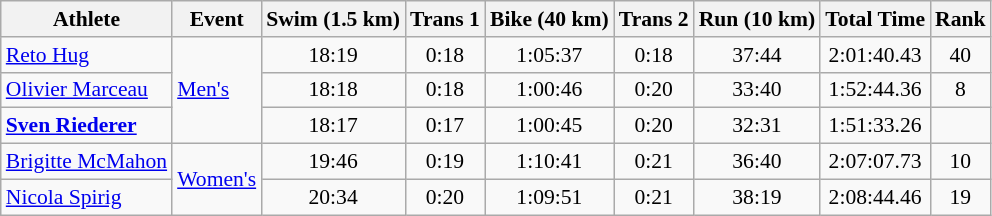<table class="wikitable" style="font-size:90%">
<tr>
<th>Athlete</th>
<th>Event</th>
<th>Swim (1.5 km)</th>
<th>Trans 1</th>
<th>Bike (40 km)</th>
<th>Trans 2</th>
<th>Run (10 km)</th>
<th>Total Time</th>
<th>Rank</th>
</tr>
<tr align=center>
<td align=left><a href='#'>Reto Hug</a></td>
<td align=left rowspan=3><a href='#'>Men's</a></td>
<td>18:19</td>
<td>0:18</td>
<td>1:05:37</td>
<td>0:18</td>
<td>37:44</td>
<td>2:01:40.43</td>
<td>40</td>
</tr>
<tr align=center>
<td align=left><a href='#'>Olivier Marceau</a></td>
<td>18:18</td>
<td>0:18</td>
<td>1:00:46</td>
<td>0:20</td>
<td>33:40</td>
<td>1:52:44.36</td>
<td>8</td>
</tr>
<tr align=center>
<td align=left><strong><a href='#'>Sven Riederer</a></strong></td>
<td>18:17</td>
<td>0:17</td>
<td>1:00:45</td>
<td>0:20</td>
<td>32:31</td>
<td>1:51:33.26</td>
<td></td>
</tr>
<tr align=center>
<td align=left><a href='#'>Brigitte McMahon</a></td>
<td align=left rowspan=2><a href='#'>Women's</a></td>
<td>19:46</td>
<td>0:19</td>
<td>1:10:41</td>
<td>0:21</td>
<td>36:40</td>
<td>2:07:07.73</td>
<td>10</td>
</tr>
<tr align=center>
<td align=left><a href='#'>Nicola Spirig</a></td>
<td>20:34</td>
<td>0:20</td>
<td>1:09:51</td>
<td>0:21</td>
<td>38:19</td>
<td>2:08:44.46</td>
<td>19</td>
</tr>
</table>
